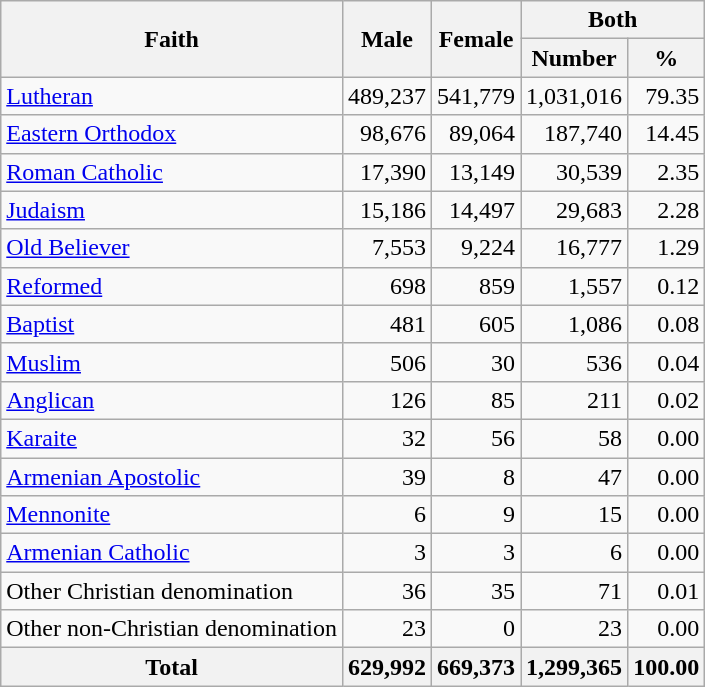<table class="wikitable sortable">
<tr>
<th rowspan="2">Faith</th>
<th rowspan="2">Male</th>
<th rowspan="2">Female</th>
<th colspan="2">Both</th>
</tr>
<tr>
<th>Number</th>
<th>%</th>
</tr>
<tr>
<td><a href='#'>Lutheran</a></td>
<td align="right">489,237</td>
<td align="right">541,779</td>
<td align="right">1,031,016</td>
<td align="right">79.35</td>
</tr>
<tr>
<td><a href='#'>Eastern Orthodox</a></td>
<td align="right">98,676</td>
<td align="right">89,064</td>
<td align="right">187,740</td>
<td align="right">14.45</td>
</tr>
<tr>
<td><a href='#'>Roman Catholic</a></td>
<td align="right">17,390</td>
<td align="right">13,149</td>
<td align="right">30,539</td>
<td align="right">2.35</td>
</tr>
<tr>
<td><a href='#'>Judaism</a></td>
<td align="right">15,186</td>
<td align="right">14,497</td>
<td align="right">29,683</td>
<td align="right">2.28</td>
</tr>
<tr>
<td><a href='#'>Old Believer</a></td>
<td align="right">7,553</td>
<td align="right">9,224</td>
<td align="right">16,777</td>
<td align="right">1.29</td>
</tr>
<tr>
<td><a href='#'>Reformed</a></td>
<td align="right">698</td>
<td align="right">859</td>
<td align="right">1,557</td>
<td align="right">0.12</td>
</tr>
<tr>
<td><a href='#'>Baptist</a></td>
<td align="right">481</td>
<td align="right">605</td>
<td align="right">1,086</td>
<td align="right">0.08</td>
</tr>
<tr>
<td><a href='#'>Muslim</a></td>
<td align="right">506</td>
<td align="right">30</td>
<td align="right">536</td>
<td align="right">0.04</td>
</tr>
<tr>
<td><a href='#'>Anglican</a></td>
<td align="right">126</td>
<td align="right">85</td>
<td align="right">211</td>
<td align="right">0.02</td>
</tr>
<tr>
<td><a href='#'>Karaite</a></td>
<td align="right">32</td>
<td align="right">56</td>
<td align="right">58</td>
<td align="right">0.00</td>
</tr>
<tr>
<td><a href='#'>Armenian Apostolic</a></td>
<td align="right">39</td>
<td align="right">8</td>
<td align="right">47</td>
<td align="right">0.00</td>
</tr>
<tr>
<td><a href='#'>Mennonite</a></td>
<td align="right">6</td>
<td align="right">9</td>
<td align="right">15</td>
<td align="right">0.00</td>
</tr>
<tr>
<td><a href='#'>Armenian Catholic</a></td>
<td align="right">3</td>
<td align="right">3</td>
<td align="right">6</td>
<td align="right">0.00</td>
</tr>
<tr>
<td>Other Christian denomination</td>
<td align="right">36</td>
<td align="right">35</td>
<td align="right">71</td>
<td align="right">0.01</td>
</tr>
<tr>
<td>Other non-Christian denomination</td>
<td align="right">23</td>
<td align="right">0</td>
<td align="right">23</td>
<td align="right">0.00</td>
</tr>
<tr>
<th>Total</th>
<th>629,992</th>
<th>669,373</th>
<th>1,299,365</th>
<th>100.00</th>
</tr>
</table>
